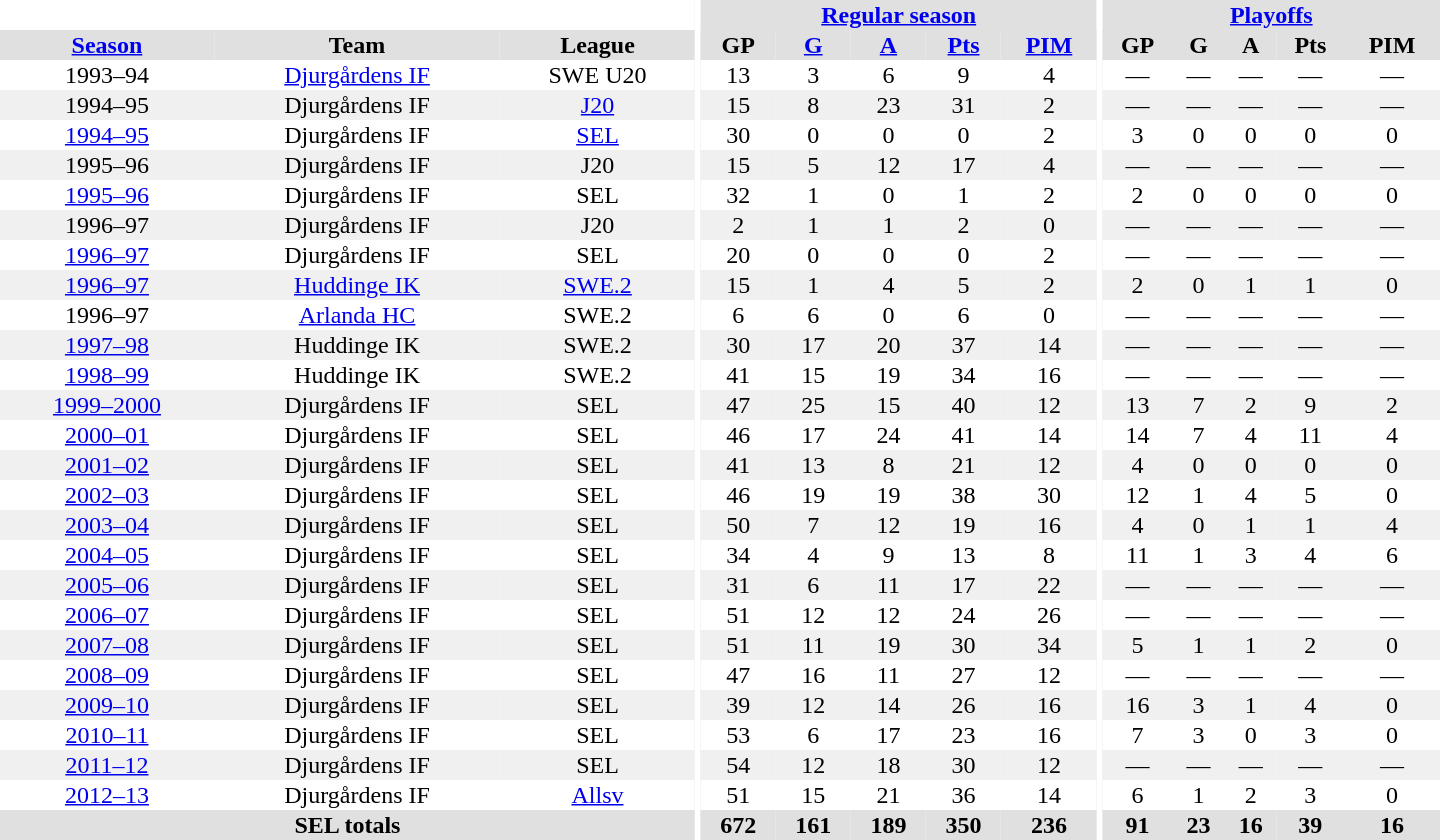<table border="0" cellpadding="1" cellspacing="0" style="text-align:center; width:60em">
<tr bgcolor="#e0e0e0">
<th colspan="3" bgcolor="#ffffff"></th>
<th rowspan="99" bgcolor="#ffffff"></th>
<th colspan="5"><a href='#'>Regular season</a></th>
<th rowspan="99" bgcolor="#ffffff"></th>
<th colspan="5"><a href='#'>Playoffs</a></th>
</tr>
<tr bgcolor="#e0e0e0">
<th><a href='#'>Season</a></th>
<th>Team</th>
<th>League</th>
<th>GP</th>
<th><a href='#'>G</a></th>
<th><a href='#'>A</a></th>
<th><a href='#'>Pts</a></th>
<th><a href='#'>PIM</a></th>
<th>GP</th>
<th>G</th>
<th>A</th>
<th>Pts</th>
<th>PIM</th>
</tr>
<tr>
<td>1993–94</td>
<td><a href='#'>Djurgårdens IF</a></td>
<td>SWE U20</td>
<td>13</td>
<td>3</td>
<td>6</td>
<td>9</td>
<td>4</td>
<td>—</td>
<td>—</td>
<td>—</td>
<td>—</td>
<td>—</td>
</tr>
<tr bgcolor="#f0f0f0">
<td>1994–95</td>
<td>Djurgårdens IF</td>
<td><a href='#'>J20</a></td>
<td>15</td>
<td>8</td>
<td>23</td>
<td>31</td>
<td>2</td>
<td>—</td>
<td>—</td>
<td>—</td>
<td>—</td>
<td>—</td>
</tr>
<tr>
<td><a href='#'>1994–95</a></td>
<td>Djurgårdens IF</td>
<td><a href='#'>SEL</a></td>
<td>30</td>
<td>0</td>
<td>0</td>
<td>0</td>
<td>2</td>
<td>3</td>
<td>0</td>
<td>0</td>
<td>0</td>
<td>0</td>
</tr>
<tr bgcolor="#f0f0f0">
<td>1995–96</td>
<td>Djurgårdens IF</td>
<td>J20</td>
<td>15</td>
<td>5</td>
<td>12</td>
<td>17</td>
<td>4</td>
<td>—</td>
<td>—</td>
<td>—</td>
<td>—</td>
<td>—</td>
</tr>
<tr>
<td><a href='#'>1995–96</a></td>
<td>Djurgårdens IF</td>
<td>SEL</td>
<td>32</td>
<td>1</td>
<td>0</td>
<td>1</td>
<td>2</td>
<td>2</td>
<td>0</td>
<td>0</td>
<td>0</td>
<td>0</td>
</tr>
<tr bgcolor="#f0f0f0">
<td>1996–97</td>
<td>Djurgårdens IF</td>
<td>J20</td>
<td>2</td>
<td>1</td>
<td>1</td>
<td>2</td>
<td>0</td>
<td>—</td>
<td>—</td>
<td>—</td>
<td>—</td>
<td>—</td>
</tr>
<tr>
<td><a href='#'>1996–97</a></td>
<td>Djurgårdens IF</td>
<td>SEL</td>
<td>20</td>
<td>0</td>
<td>0</td>
<td>0</td>
<td>2</td>
<td>—</td>
<td>—</td>
<td>—</td>
<td>—</td>
<td>—</td>
</tr>
<tr bgcolor="#f0f0f0">
<td><a href='#'>1996–97</a></td>
<td><a href='#'>Huddinge IK</a></td>
<td><a href='#'>SWE.2</a></td>
<td>15</td>
<td>1</td>
<td>4</td>
<td>5</td>
<td>2</td>
<td>2</td>
<td>0</td>
<td>1</td>
<td>1</td>
<td>0</td>
</tr>
<tr>
<td>1996–97</td>
<td><a href='#'>Arlanda HC</a></td>
<td>SWE.2</td>
<td>6</td>
<td>6</td>
<td>0</td>
<td>6</td>
<td>0</td>
<td>—</td>
<td>—</td>
<td>—</td>
<td>—</td>
<td>—</td>
</tr>
<tr bgcolor="#f0f0f0">
<td><a href='#'>1997–98</a></td>
<td>Huddinge IK</td>
<td>SWE.2</td>
<td>30</td>
<td>17</td>
<td>20</td>
<td>37</td>
<td>14</td>
<td>—</td>
<td>—</td>
<td>—</td>
<td>—</td>
<td>—</td>
</tr>
<tr>
<td><a href='#'>1998–99</a></td>
<td>Huddinge IK</td>
<td>SWE.2</td>
<td>41</td>
<td>15</td>
<td>19</td>
<td>34</td>
<td>16</td>
<td>—</td>
<td>—</td>
<td>—</td>
<td>—</td>
<td>—</td>
</tr>
<tr bgcolor="#f0f0f0">
<td><a href='#'>1999–2000</a></td>
<td>Djurgårdens IF</td>
<td>SEL</td>
<td>47</td>
<td>25</td>
<td>15</td>
<td>40</td>
<td>12</td>
<td>13</td>
<td>7</td>
<td>2</td>
<td>9</td>
<td>2</td>
</tr>
<tr>
<td><a href='#'>2000–01</a></td>
<td>Djurgårdens IF</td>
<td>SEL</td>
<td>46</td>
<td>17</td>
<td>24</td>
<td>41</td>
<td>14</td>
<td>14</td>
<td>7</td>
<td>4</td>
<td>11</td>
<td>4</td>
</tr>
<tr bgcolor="#f0f0f0">
<td><a href='#'>2001–02</a></td>
<td>Djurgårdens IF</td>
<td>SEL</td>
<td>41</td>
<td>13</td>
<td>8</td>
<td>21</td>
<td>12</td>
<td>4</td>
<td>0</td>
<td>0</td>
<td>0</td>
<td>0</td>
</tr>
<tr>
<td><a href='#'>2002–03</a></td>
<td>Djurgårdens IF</td>
<td>SEL</td>
<td>46</td>
<td>19</td>
<td>19</td>
<td>38</td>
<td>30</td>
<td>12</td>
<td>1</td>
<td>4</td>
<td>5</td>
<td>0</td>
</tr>
<tr bgcolor="#f0f0f0">
<td><a href='#'>2003–04</a></td>
<td>Djurgårdens IF</td>
<td>SEL</td>
<td>50</td>
<td>7</td>
<td>12</td>
<td>19</td>
<td>16</td>
<td>4</td>
<td>0</td>
<td>1</td>
<td>1</td>
<td>4</td>
</tr>
<tr>
<td><a href='#'>2004–05</a></td>
<td>Djurgårdens IF</td>
<td>SEL</td>
<td>34</td>
<td>4</td>
<td>9</td>
<td>13</td>
<td>8</td>
<td>11</td>
<td>1</td>
<td>3</td>
<td>4</td>
<td>6</td>
</tr>
<tr bgcolor="#f0f0f0">
<td><a href='#'>2005–06</a></td>
<td>Djurgårdens IF</td>
<td>SEL</td>
<td>31</td>
<td>6</td>
<td>11</td>
<td>17</td>
<td>22</td>
<td>—</td>
<td>—</td>
<td>—</td>
<td>—</td>
<td>—</td>
</tr>
<tr>
<td><a href='#'>2006–07</a></td>
<td>Djurgårdens IF</td>
<td>SEL</td>
<td>51</td>
<td>12</td>
<td>12</td>
<td>24</td>
<td>26</td>
<td>—</td>
<td>—</td>
<td>—</td>
<td>—</td>
<td>—</td>
</tr>
<tr bgcolor="#f0f0f0">
<td><a href='#'>2007–08</a></td>
<td>Djurgårdens IF</td>
<td>SEL</td>
<td>51</td>
<td>11</td>
<td>19</td>
<td>30</td>
<td>34</td>
<td>5</td>
<td>1</td>
<td>1</td>
<td>2</td>
<td>0</td>
</tr>
<tr>
<td><a href='#'>2008–09</a></td>
<td>Djurgårdens IF</td>
<td>SEL</td>
<td>47</td>
<td>16</td>
<td>11</td>
<td>27</td>
<td>12</td>
<td>—</td>
<td>—</td>
<td>—</td>
<td>—</td>
<td>—</td>
</tr>
<tr bgcolor="#f0f0f0">
<td><a href='#'>2009–10</a></td>
<td>Djurgårdens IF</td>
<td>SEL</td>
<td>39</td>
<td>12</td>
<td>14</td>
<td>26</td>
<td>16</td>
<td>16</td>
<td>3</td>
<td>1</td>
<td>4</td>
<td>0</td>
</tr>
<tr>
<td><a href='#'>2010–11</a></td>
<td>Djurgårdens IF</td>
<td>SEL</td>
<td>53</td>
<td>6</td>
<td>17</td>
<td>23</td>
<td>16</td>
<td>7</td>
<td>3</td>
<td>0</td>
<td>3</td>
<td>0</td>
</tr>
<tr bgcolor="#f0f0f0">
<td><a href='#'>2011–12</a></td>
<td>Djurgårdens IF</td>
<td>SEL</td>
<td>54</td>
<td>12</td>
<td>18</td>
<td>30</td>
<td>12</td>
<td>—</td>
<td>—</td>
<td>—</td>
<td>—</td>
<td>—</td>
</tr>
<tr>
<td><a href='#'>2012–13</a></td>
<td>Djurgårdens IF</td>
<td><a href='#'>Allsv</a></td>
<td>51</td>
<td>15</td>
<td>21</td>
<td>36</td>
<td>14</td>
<td>6</td>
<td>1</td>
<td>2</td>
<td>3</td>
<td>0</td>
</tr>
<tr bgcolor="#e0e0e0">
<th colspan="3">SEL totals</th>
<th>672</th>
<th>161</th>
<th>189</th>
<th>350</th>
<th>236</th>
<th>91</th>
<th>23</th>
<th>16</th>
<th>39</th>
<th>16</th>
</tr>
</table>
